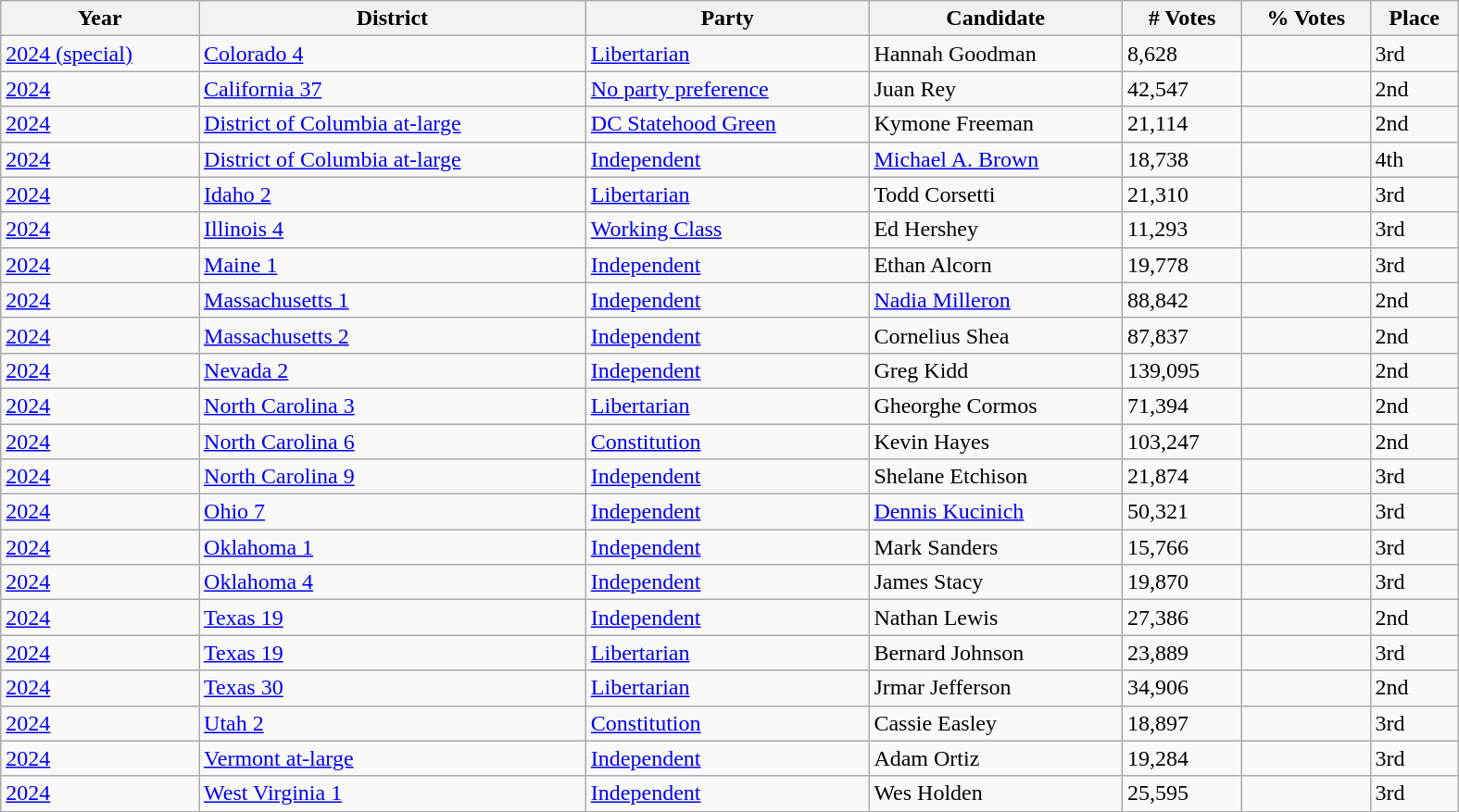<table class="wikitable sortable collapsible collapsed sortable" style="width:1050px">
<tr>
<th>Year</th>
<th>District</th>
<th>Party</th>
<th>Candidate</th>
<th># Votes</th>
<th>% Votes</th>
<th>Place</th>
</tr>
<tr>
<td><a href='#'>2024 (special)</a></td>
<td><a href='#'>Colorado 4</a></td>
<td><a href='#'>Libertarian</a></td>
<td>Hannah Goodman</td>
<td>8,628</td>
<td></td>
<td>3rd</td>
</tr>
<tr>
<td><a href='#'>2024</a></td>
<td><a href='#'>California 37</a></td>
<td><a href='#'>No party preference</a></td>
<td>Juan Rey</td>
<td>42,547</td>
<td></td>
<td>2nd</td>
</tr>
<tr>
<td><a href='#'>2024</a></td>
<td><a href='#'>District of Columbia at-large</a></td>
<td><a href='#'>DC Statehood Green</a></td>
<td>Kymone Freeman</td>
<td>21,114</td>
<td></td>
<td>2nd</td>
</tr>
<tr>
<td><a href='#'>2024</a></td>
<td><a href='#'>District of Columbia at-large</a></td>
<td><a href='#'>Independent</a></td>
<td><a href='#'>Michael A. Brown</a></td>
<td>18,738</td>
<td></td>
<td>4th</td>
</tr>
<tr>
<td><a href='#'>2024</a></td>
<td><a href='#'>Idaho 2</a></td>
<td><a href='#'>Libertarian</a></td>
<td>Todd Corsetti</td>
<td>21,310</td>
<td></td>
<td>3rd</td>
</tr>
<tr>
<td><a href='#'>2024</a></td>
<td><a href='#'>Illinois 4</a></td>
<td><a href='#'>Working Class</a></td>
<td>Ed Hershey</td>
<td>11,293</td>
<td></td>
<td>3rd</td>
</tr>
<tr>
<td><a href='#'>2024</a></td>
<td><a href='#'>Maine 1</a></td>
<td><a href='#'>Independent</a></td>
<td>Ethan Alcorn</td>
<td>19,778</td>
<td></td>
<td>3rd</td>
</tr>
<tr>
<td><a href='#'>2024</a></td>
<td><a href='#'>Massachusetts 1</a></td>
<td><a href='#'>Independent</a></td>
<td><a href='#'>Nadia Milleron</a></td>
<td>88,842</td>
<td></td>
<td>2nd</td>
</tr>
<tr>
<td><a href='#'>2024</a></td>
<td><a href='#'>Massachusetts 2</a></td>
<td><a href='#'>Independent</a></td>
<td>Cornelius Shea</td>
<td>87,837</td>
<td></td>
<td>2nd</td>
</tr>
<tr>
<td><a href='#'>2024</a></td>
<td><a href='#'>Nevada 2</a></td>
<td><a href='#'>Independent</a></td>
<td>Greg Kidd</td>
<td>139,095</td>
<td></td>
<td>2nd</td>
</tr>
<tr>
<td><a href='#'>2024</a></td>
<td><a href='#'>North Carolina 3</a></td>
<td><a href='#'>Libertarian</a></td>
<td>Gheorghe Cormos</td>
<td>71,394</td>
<td></td>
<td>2nd</td>
</tr>
<tr>
<td><a href='#'>2024</a></td>
<td><a href='#'>North Carolina 6</a></td>
<td><a href='#'>Constitution</a></td>
<td>Kevin Hayes</td>
<td>103,247</td>
<td></td>
<td>2nd</td>
</tr>
<tr>
<td><a href='#'>2024</a></td>
<td><a href='#'>North Carolina 9</a></td>
<td><a href='#'>Independent</a></td>
<td>Shelane Etchison</td>
<td>21,874</td>
<td></td>
<td>3rd</td>
</tr>
<tr>
<td><a href='#'>2024</a></td>
<td><a href='#'>Ohio 7</a></td>
<td><a href='#'>Independent</a></td>
<td><a href='#'>Dennis Kucinich</a></td>
<td>50,321</td>
<td></td>
<td>3rd</td>
</tr>
<tr>
<td><a href='#'>2024</a></td>
<td><a href='#'>Oklahoma 1</a></td>
<td><a href='#'>Independent</a></td>
<td>Mark Sanders</td>
<td>15,766</td>
<td></td>
<td>3rd</td>
</tr>
<tr>
<td><a href='#'>2024</a></td>
<td><a href='#'>Oklahoma 4</a></td>
<td><a href='#'>Independent</a></td>
<td>James Stacy</td>
<td>19,870</td>
<td></td>
<td>3rd</td>
</tr>
<tr>
<td><a href='#'>2024</a></td>
<td><a href='#'>Texas 19</a></td>
<td><a href='#'>Independent</a></td>
<td>Nathan Lewis</td>
<td>27,386</td>
<td></td>
<td>2nd</td>
</tr>
<tr>
<td><a href='#'>2024</a></td>
<td><a href='#'>Texas 19</a></td>
<td><a href='#'>Libertarian</a></td>
<td>Bernard Johnson</td>
<td>23,889</td>
<td></td>
<td>3rd</td>
</tr>
<tr>
<td><a href='#'>2024</a></td>
<td><a href='#'>Texas 30</a></td>
<td><a href='#'>Libertarian</a></td>
<td>Jrmar Jefferson</td>
<td>34,906</td>
<td></td>
<td>2nd</td>
</tr>
<tr>
<td><a href='#'>2024</a></td>
<td><a href='#'>Utah 2</a></td>
<td><a href='#'>Constitution</a></td>
<td>Cassie Easley</td>
<td>18,897</td>
<td></td>
<td>3rd</td>
</tr>
<tr>
<td><a href='#'>2024</a></td>
<td><a href='#'>Vermont at-large</a></td>
<td><a href='#'>Independent</a></td>
<td>Adam Ortiz</td>
<td>19,284</td>
<td></td>
<td>3rd</td>
</tr>
<tr>
<td><a href='#'>2024</a></td>
<td><a href='#'>West Virginia 1</a></td>
<td><a href='#'>Independent</a></td>
<td>Wes Holden</td>
<td>25,595</td>
<td></td>
<td>3rd</td>
</tr>
</table>
